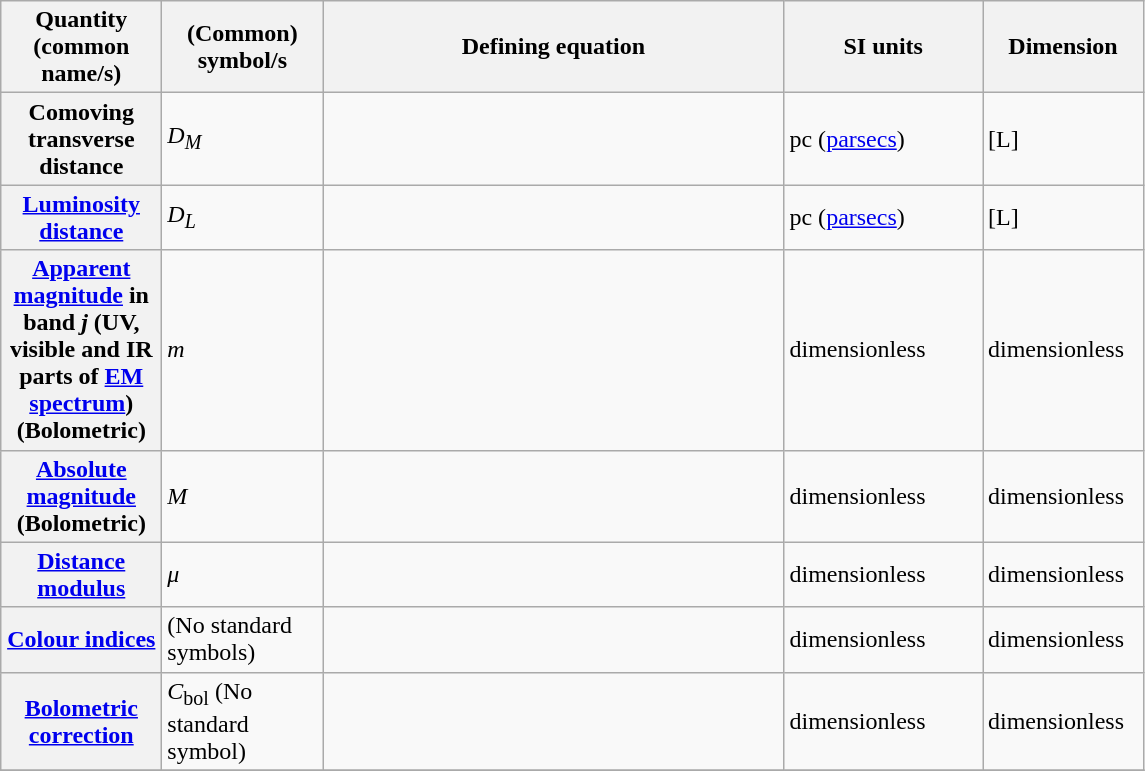<table class="wikitable">
<tr>
<th scope="col" width="100">Quantity (common name/s)</th>
<th scope="col" width="100">(Common) symbol/s</th>
<th scope="col" width="300">Defining equation</th>
<th scope="col" width="125">SI units</th>
<th scope="col" width="100">Dimension</th>
</tr>
<tr>
<th>Comoving transverse distance</th>
<td><em>D<sub>M</sub></em></td>
<td></td>
<td>pc (<a href='#'>parsecs</a>)</td>
<td>[L]</td>
</tr>
<tr>
<th><a href='#'>Luminosity distance</a></th>
<td><em>D<sub>L</sub></em></td>
<td></td>
<td>pc (<a href='#'>parsecs</a>)</td>
<td>[L]</td>
</tr>
<tr>
<th><a href='#'>Apparent magnitude</a> in  band <em>j</em> (UV, visible and IR parts of <a href='#'>EM spectrum</a>) (Bolometric)</th>
<td><em>m</em></td>
<td></td>
<td>dimensionless</td>
<td>dimensionless</td>
</tr>
<tr>
<th><a href='#'>Absolute magnitude</a><br>(Bolometric)</th>
<td><em>M</em></td>
<td></td>
<td>dimensionless</td>
<td>dimensionless</td>
</tr>
<tr>
<th><a href='#'>Distance modulus</a></th>
<td><em>μ</em></td>
<td></td>
<td>dimensionless</td>
<td>dimensionless</td>
</tr>
<tr>
<th><a href='#'>Colour indices</a></th>
<td>(No standard symbols)</td>
<td><br><br></td>
<td>dimensionless</td>
<td>dimensionless</td>
</tr>
<tr>
<th><a href='#'>Bolometric correction</a></th>
<td><em>C</em><sub>bol</sub> (No standard symbol)</td>
<td></td>
<td>dimensionless</td>
<td>dimensionless</td>
</tr>
<tr>
</tr>
</table>
